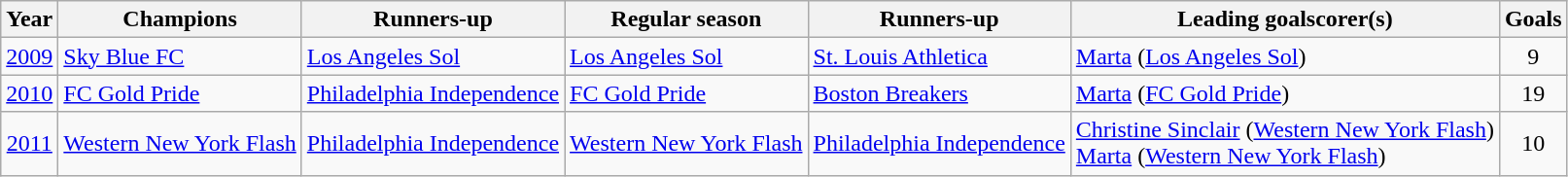<table class="wikitable">
<tr>
<th>Year</th>
<th>Champions<br></th>
<th>Runners-up</th>
<th>Regular season<br></th>
<th>Runners-up</th>
<th>Leading goalscorer(s)</th>
<th>Goals</th>
</tr>
<tr>
<td align=center><a href='#'>2009</a></td>
<td><a href='#'>Sky Blue FC</a></td>
<td><a href='#'>Los Angeles Sol</a></td>
<td><a href='#'>Los Angeles Sol</a></td>
<td><a href='#'>St. Louis Athletica</a></td>
<td><a href='#'>Marta</a> (<a href='#'>Los Angeles Sol</a>)</td>
<td align=center>9</td>
</tr>
<tr>
<td align=center><a href='#'>2010</a></td>
<td><a href='#'>FC Gold Pride</a></td>
<td><a href='#'>Philadelphia Independence</a></td>
<td><a href='#'>FC Gold Pride</a></td>
<td><a href='#'>Boston Breakers</a></td>
<td><a href='#'>Marta</a> (<a href='#'>FC Gold Pride</a>)</td>
<td align=center>19</td>
</tr>
<tr>
<td align=center><a href='#'>2011</a></td>
<td><a href='#'>Western New York Flash</a></td>
<td><a href='#'>Philadelphia Independence</a></td>
<td><a href='#'>Western New York Flash</a></td>
<td><a href='#'>Philadelphia Independence</a></td>
<td><a href='#'>Christine Sinclair</a> (<a href='#'>Western New York Flash</a>)<br><a href='#'>Marta</a> (<a href='#'>Western New York Flash</a>)</td>
<td align=center>10</td>
</tr>
</table>
